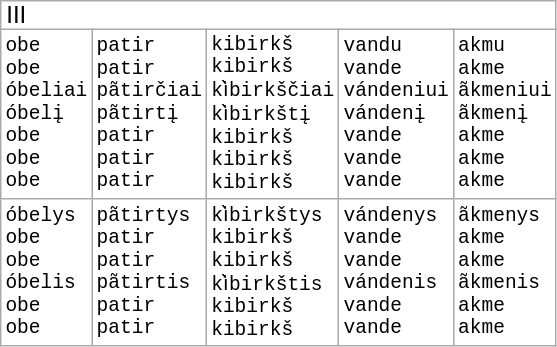<table class=wikitable style="font-family: monospace; background:#FFFFFF">
<tr style="font-family: sans-serif; line-height: 0.7em">
<td colspan=6>III</td>
</tr>
<tr>
<td>obe<br>obe<br>óbeliai<br>óbelį<br>obe<br>obe<br>obe</td>
<td>patir<br>patir<br>pãtirčiai<br>pãtirtį<br>patir<br>patir<br>patir</td>
<td>kibirkš<br>kibirkš<br>ki̇̀birkščiai<br>ki̇̀birkštį<br>kibirkš<br>kibirkš<br>kibirkš</td>
<td>vandu<br>vande<br>vándeniui<br>vándenį<br>vande<br>vande<br>vande</td>
<td>akmu<br>akme<br>ãkmeniui<br>ãkmenį<br>akme<br>akme<br>akme</td>
</tr>
<tr>
<td>óbelys<br>obe<br>obe<br>óbelis<br>obe<br>obe</td>
<td>pãtirtys<br>patir<br>patir<br>pãtirtis<br>patir<br>patir</td>
<td>ki̇̀birkštys<br>kibirkš<br>kibirkš<br>ki̇̀birkštis<br>kibirkš<br>kibirkš</td>
<td>vándenys<br>vande<br>vande<br>vándenis<br>vande<br>vande</td>
<td>ãkmenys<br>akme<br>akme<br>ãkmenis<br>akme<br>akme</td>
</tr>
</table>
